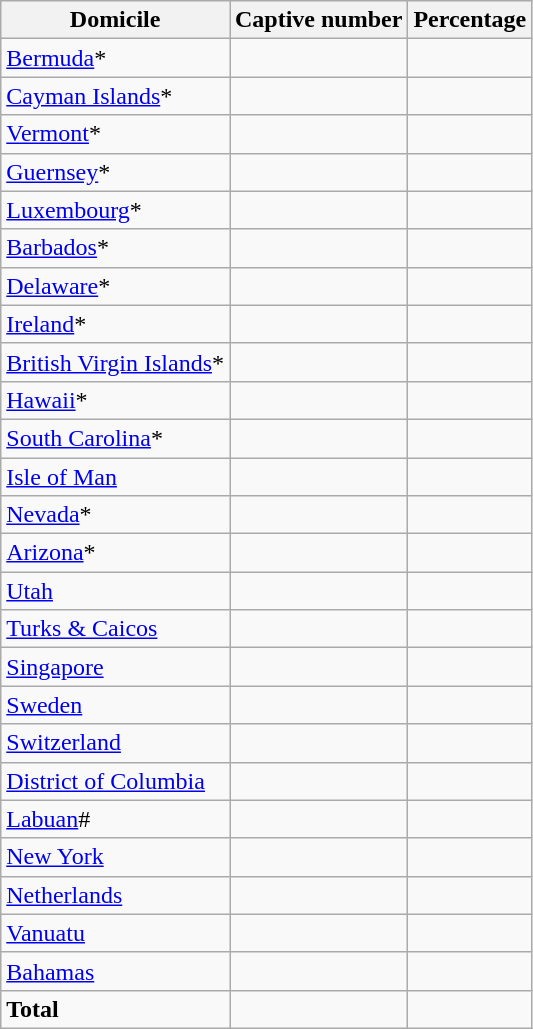<table class="wikitable">
<tr>
<th>Domicile</th>
<th>Captive number</th>
<th>Percentage</th>
</tr>
<tr>
<td><a href='#'>Bermuda</a>*</td>
<td></td>
<td></td>
</tr>
<tr>
<td><a href='#'>Cayman Islands</a>*</td>
<td></td>
<td></td>
</tr>
<tr>
<td><a href='#'>Vermont</a>*</td>
<td></td>
<td></td>
</tr>
<tr>
<td><a href='#'>Guernsey</a>*</td>
<td></td>
<td></td>
</tr>
<tr>
<td><a href='#'>Luxembourg</a>*</td>
<td></td>
<td></td>
</tr>
<tr>
<td><a href='#'>Barbados</a>*</td>
<td></td>
<td></td>
</tr>
<tr>
<td><a href='#'>Delaware</a>*</td>
<td></td>
<td></td>
</tr>
<tr>
<td><a href='#'>Ireland</a>*</td>
<td></td>
<td></td>
</tr>
<tr>
<td><a href='#'>British Virgin Islands</a>*</td>
<td></td>
<td></td>
</tr>
<tr>
<td><a href='#'>Hawaii</a>*</td>
<td></td>
<td></td>
</tr>
<tr>
<td><a href='#'>South Carolina</a>*</td>
<td></td>
<td></td>
</tr>
<tr>
<td><a href='#'>Isle of Man</a></td>
<td></td>
<td></td>
</tr>
<tr>
<td><a href='#'>Nevada</a>*</td>
<td></td>
<td></td>
</tr>
<tr>
<td><a href='#'>Arizona</a>*</td>
<td></td>
<td></td>
</tr>
<tr>
<td><a href='#'>Utah</a></td>
<td></td>
<td></td>
</tr>
<tr>
<td><a href='#'>Turks & Caicos</a></td>
<td></td>
<td></td>
</tr>
<tr>
<td><a href='#'>Singapore</a></td>
<td></td>
<td></td>
</tr>
<tr>
<td><a href='#'>Sweden</a></td>
<td></td>
<td></td>
</tr>
<tr>
<td><a href='#'>Switzerland</a></td>
<td></td>
<td></td>
</tr>
<tr>
<td><a href='#'>District of Columbia</a></td>
<td></td>
<td></td>
</tr>
<tr>
<td><a href='#'>Labuan</a>#</td>
<td></td>
<td></td>
</tr>
<tr>
<td><a href='#'>New York</a></td>
<td></td>
<td></td>
</tr>
<tr>
<td><a href='#'>Netherlands</a></td>
<td></td>
<td></td>
</tr>
<tr>
<td><a href='#'>Vanuatu</a></td>
<td></td>
<td></td>
</tr>
<tr>
<td><a href='#'>Bahamas</a></td>
<td></td>
<td></td>
</tr>
<tr>
<td><strong>Total</strong></td>
<td></td>
<td></td>
</tr>
</table>
